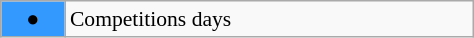<table class=wikitable style="margin:0.5em auto; font-size:90%; position:relative; width:25%;">
<tr>
<td style="width:2.5em; background-color:#3399ff; text-align:center;">●</td>
<td>Competitions days</td>
</tr>
</table>
